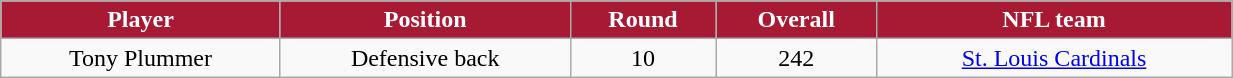<table class="wikitable" width="65%">
<tr align="center"  style="background:#A81933;color:#FFFFFF;">
<td><strong>Player</strong></td>
<td><strong>Position</strong></td>
<td><strong>Round</strong></td>
<td><strong>Overall</strong></td>
<td><strong>NFL team</strong></td>
</tr>
<tr align="center" bgcolor="">
<td>Tony Plummer</td>
<td>Defensive back</td>
<td>10</td>
<td>242</td>
<td><a href='#'>St. Louis Cardinals</a></td>
</tr>
</table>
